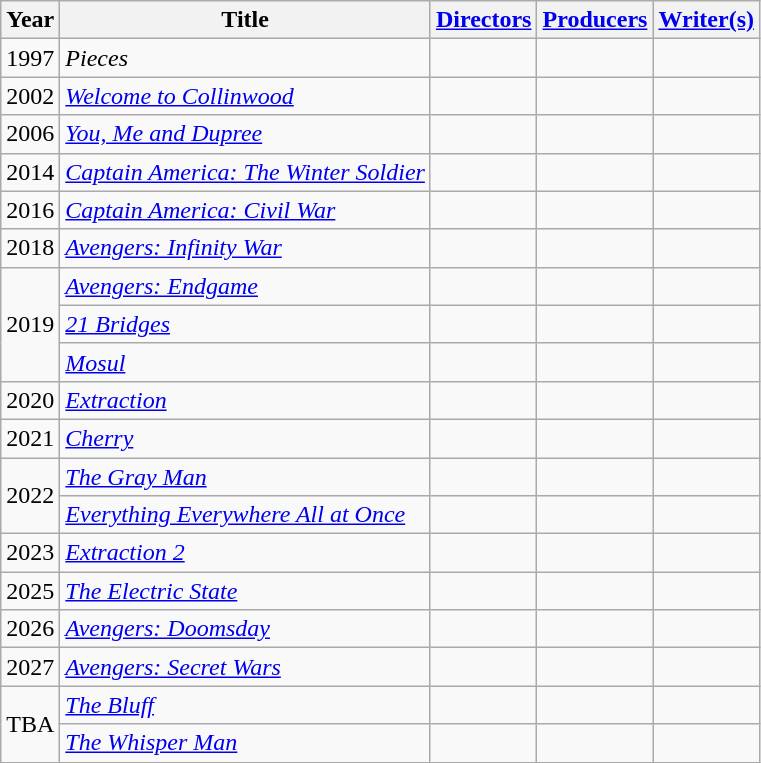<table class="wikitable">
<tr>
<th>Year</th>
<th>Title</th>
<th><a href='#'>Directors</a></th>
<th><a href='#'>Producers</a></th>
<th><a href='#'>Writer(s)</a></th>
</tr>
<tr>
<td>1997</td>
<td><em>Pieces</em></td>
<td></td>
<td></td>
<td></td>
</tr>
<tr>
<td>2002</td>
<td><em><a href='#'>Welcome to Collinwood</a></em></td>
<td></td>
<td></td>
<td></td>
</tr>
<tr>
<td>2006</td>
<td><em><a href='#'>You, Me and Dupree</a></em></td>
<td></td>
<td></td>
<td></td>
</tr>
<tr>
<td rowspan="1">2014</td>
<td><em><a href='#'>Captain America: The Winter Soldier</a></em></td>
<td></td>
<td></td>
<td></td>
</tr>
<tr>
<td>2016</td>
<td><em><a href='#'>Captain America: Civil War</a></em></td>
<td></td>
<td></td>
<td></td>
</tr>
<tr>
<td rowspan="1">2018</td>
<td><em><a href='#'>Avengers: Infinity War</a></em></td>
<td></td>
<td></td>
<td></td>
</tr>
<tr>
<td rowspan="3">2019</td>
<td><em><a href='#'>Avengers: Endgame</a></em></td>
<td></td>
<td></td>
<td></td>
</tr>
<tr>
<td><em><a href='#'>21 Bridges</a></em></td>
<td></td>
<td></td>
<td></td>
</tr>
<tr>
<td><em><a href='#'>Mosul</a></em></td>
<td></td>
<td></td>
<td></td>
</tr>
<tr>
<td rowspan="1">2020</td>
<td><em><a href='#'>Extraction</a></em></td>
<td></td>
<td></td>
<td></td>
</tr>
<tr>
<td>2021</td>
<td><em><a href='#'>Cherry</a></em></td>
<td></td>
<td></td>
<td></td>
</tr>
<tr>
<td rowspan="2">2022</td>
<td><em><a href='#'>The Gray Man</a></em></td>
<td></td>
<td></td>
<td></td>
</tr>
<tr>
<td><em><a href='#'>Everything Everywhere All at Once</a></em></td>
<td></td>
<td></td>
<td></td>
</tr>
<tr>
<td rowspan="1">2023</td>
<td><em><a href='#'>Extraction 2</a></em></td>
<td></td>
<td></td>
<td></td>
</tr>
<tr>
<td>2025</td>
<td><em><a href='#'>The Electric State</a></em></td>
<td></td>
<td></td>
<td></td>
</tr>
<tr>
<td>2026</td>
<td><em><a href='#'>Avengers: Doomsday</a></em></td>
<td></td>
<td></td>
<td></td>
</tr>
<tr>
<td>2027</td>
<td><em><a href='#'>Avengers: Secret Wars</a></em></td>
<td></td>
<td></td>
<td></td>
</tr>
<tr>
<td rowspan="2">TBA</td>
<td><em><a href='#'>The Bluff</a></em></td>
<td></td>
<td></td>
<td></td>
</tr>
<tr>
<td><em><a href='#'>The Whisper Man</a></em></td>
<td></td>
<td></td>
<td></td>
</tr>
</table>
